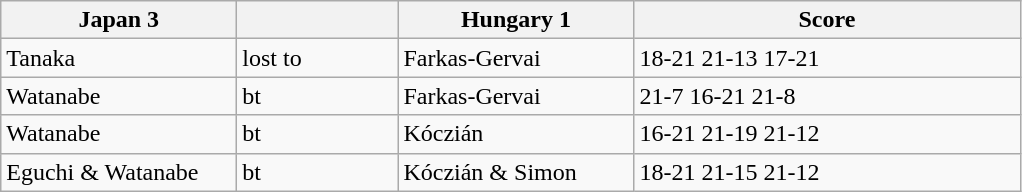<table class="wikitable">
<tr>
<th width=150> Japan 3</th>
<th width=100></th>
<th width=150> Hungary 1</th>
<th width=250>Score</th>
</tr>
<tr>
<td>Tanaka</td>
<td>lost to</td>
<td>Farkas-Gervai</td>
<td>18-21 21-13 17-21</td>
</tr>
<tr>
<td>Watanabe</td>
<td>bt</td>
<td>Farkas-Gervai</td>
<td>21-7 16-21 21-8</td>
</tr>
<tr>
<td>Watanabe</td>
<td>bt</td>
<td>Kóczián</td>
<td>16-21 21-19 21-12</td>
</tr>
<tr>
<td>Eguchi & Watanabe</td>
<td>bt</td>
<td>Kóczián & Simon</td>
<td>18-21 21-15 21-12</td>
</tr>
</table>
